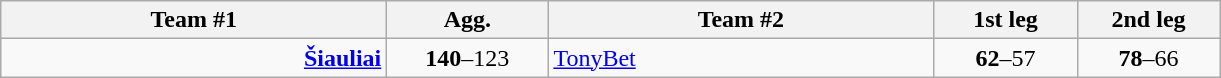<table class=wikitable style="text-align:center">
<tr>
<th width=250>Team #1</th>
<th width=100>Agg.</th>
<th width=250>Team #2</th>
<th width=88>1st leg</th>
<th width=88>2nd leg</th>
</tr>
<tr>
<td align=right><strong><a href='#'>Šiauliai</a></strong> </td>
<td><strong>140</strong>–123</td>
<td align=left> <a href='#'>TonyBet</a></td>
<td><strong>62</strong>–57</td>
<td><strong>78</strong>–66</td>
</tr>
</table>
